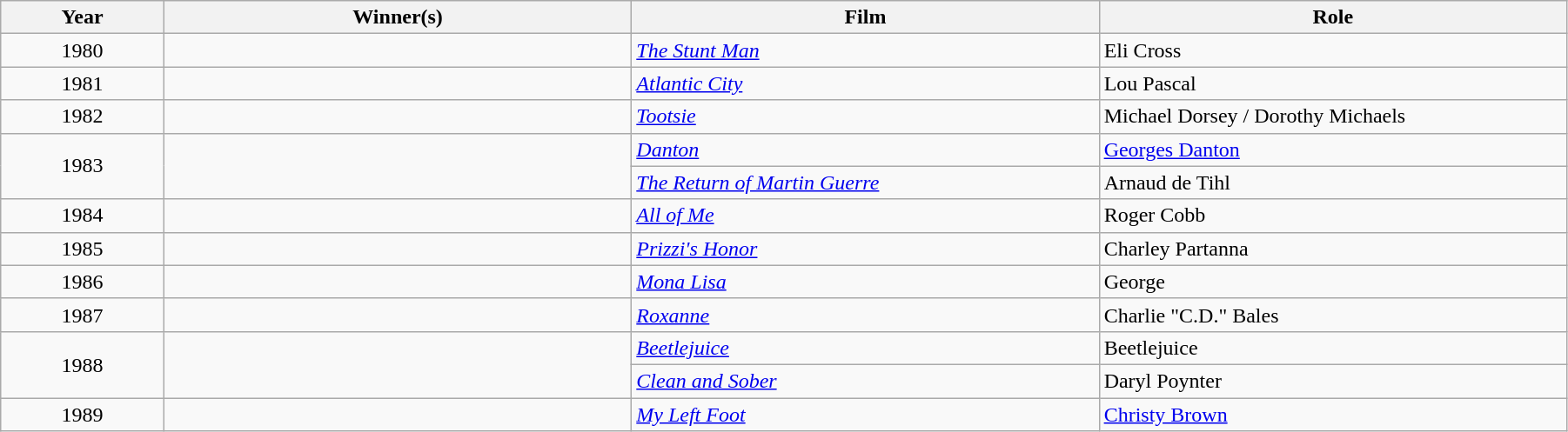<table class="wikitable" width="95%" cellpadding="5">
<tr>
<th width="100"><strong>Year</strong></th>
<th width="300"><strong>Winner(s)</strong></th>
<th width="300"><strong>Film</strong></th>
<th width="300"><strong>Role</strong></th>
</tr>
<tr>
<td style="text-align:center;">1980</td>
<td></td>
<td><em><a href='#'>The Stunt Man</a></em></td>
<td>Eli Cross</td>
</tr>
<tr>
<td style="text-align:center;">1981</td>
<td></td>
<td><em><a href='#'>Atlantic City</a></em></td>
<td>Lou Pascal</td>
</tr>
<tr>
<td style="text-align:center;">1982</td>
<td></td>
<td><em><a href='#'>Tootsie</a></em></td>
<td>Michael Dorsey / Dorothy Michaels</td>
</tr>
<tr>
<td rowspan="2" style="text-align:center;">1983</td>
<td rowspan="2"></td>
<td><em><a href='#'>Danton</a></em></td>
<td><a href='#'>Georges Danton</a></td>
</tr>
<tr>
<td><em><a href='#'>The Return of Martin Guerre</a></em></td>
<td>Arnaud de Tihl</td>
</tr>
<tr>
<td style="text-align:center;">1984</td>
<td></td>
<td><em><a href='#'>All of Me</a></em></td>
<td>Roger Cobb</td>
</tr>
<tr>
<td style="text-align:center;">1985</td>
<td></td>
<td><em><a href='#'>Prizzi's Honor</a></em></td>
<td>Charley Partanna</td>
</tr>
<tr>
<td style="text-align:center;">1986</td>
<td></td>
<td><em><a href='#'>Mona Lisa</a></em></td>
<td>George</td>
</tr>
<tr>
<td style="text-align:center;">1987</td>
<td></td>
<td><em><a href='#'>Roxanne</a></em></td>
<td>Charlie "C.D." Bales</td>
</tr>
<tr>
<td rowspan="2" style="text-align:center;">1988</td>
<td rowspan="2"></td>
<td><em><a href='#'>Beetlejuice</a></em></td>
<td>Beetlejuice</td>
</tr>
<tr>
<td><em><a href='#'>Clean and Sober</a></em></td>
<td>Daryl Poynter</td>
</tr>
<tr>
<td style="text-align:center;">1989</td>
<td></td>
<td><em><a href='#'>My Left Foot</a></em></td>
<td><a href='#'>Christy Brown</a></td>
</tr>
</table>
